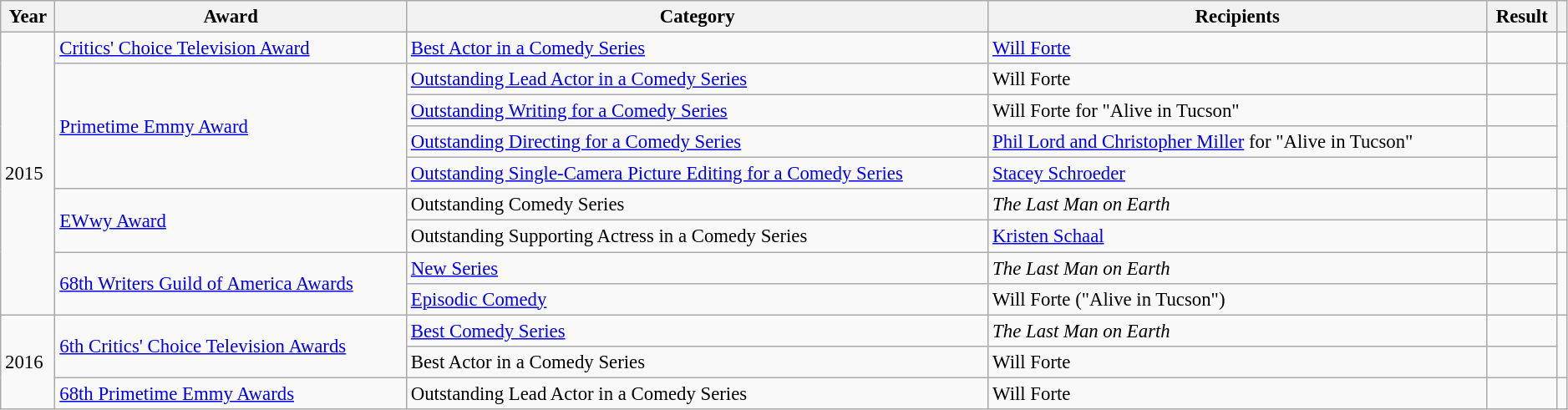<table class="wikitable sortable"  style="font-size:95%; width:99%;">
<tr style="text-align:center;">
<th>Year</th>
<th>Award</th>
<th>Category</th>
<th>Recipients</th>
<th>Result</th>
<th></th>
</tr>
<tr>
<td rowspan="9">2015</td>
<td rowspan="1"><a href='#'>Critics' Choice Television Award</a></td>
<td><a href='#'>Best Actor in a Comedy Series</a></td>
<td><a href='#'>Will Forte</a></td>
<td></td>
<td></td>
</tr>
<tr>
<td rowspan="4"><a href='#'>Primetime Emmy Award</a></td>
<td><a href='#'>Outstanding Lead Actor in a Comedy Series</a></td>
<td>Will Forte</td>
<td></td>
<td rowspan="4"></td>
</tr>
<tr>
<td><a href='#'>Outstanding Writing for a Comedy Series</a></td>
<td>Will Forte for "Alive in Tucson"</td>
<td></td>
</tr>
<tr>
<td><a href='#'>Outstanding Directing for a Comedy Series</a></td>
<td><a href='#'>Phil Lord and Christopher Miller</a> for "Alive in Tucson"</td>
<td></td>
</tr>
<tr>
<td><a href='#'>Outstanding Single-Camera Picture Editing for a Comedy Series</a></td>
<td><a href='#'>Stacey Schroeder</a></td>
<td></td>
</tr>
<tr>
<td rowspan="2"><a href='#'>EWwy Award</a></td>
<td>Outstanding Comedy Series</td>
<td><em>The Last Man on Earth</em></td>
<td></td>
<td></td>
</tr>
<tr>
<td>Outstanding Supporting Actress in a Comedy Series</td>
<td><a href='#'>Kristen Schaal</a></td>
<td></td>
<td></td>
</tr>
<tr>
<td rowspan=2><a href='#'>68th Writers Guild of America Awards</a></td>
<td><a href='#'>New Series</a></td>
<td><em>The Last Man on Earth</em></td>
<td></td>
<td rowspan=2></td>
</tr>
<tr>
<td><a href='#'>Episodic Comedy</a></td>
<td>Will Forte ("Alive in Tucson")</td>
<td></td>
</tr>
<tr>
<td rowspan="3">2016</td>
<td rowspan="2"><a href='#'>6th Critics' Choice Television Awards</a></td>
<td><a href='#'>Best Comedy Series</a></td>
<td><em>The Last Man on Earth</em></td>
<td></td>
<td rowspan="2"></td>
</tr>
<tr>
<td>Best Actor in a Comedy Series</td>
<td>Will Forte</td>
<td></td>
</tr>
<tr>
<td><a href='#'>68th Primetime Emmy Awards</a></td>
<td>Outstanding Lead Actor in a Comedy Series</td>
<td>Will Forte</td>
<td></td>
<td></td>
</tr>
</table>
